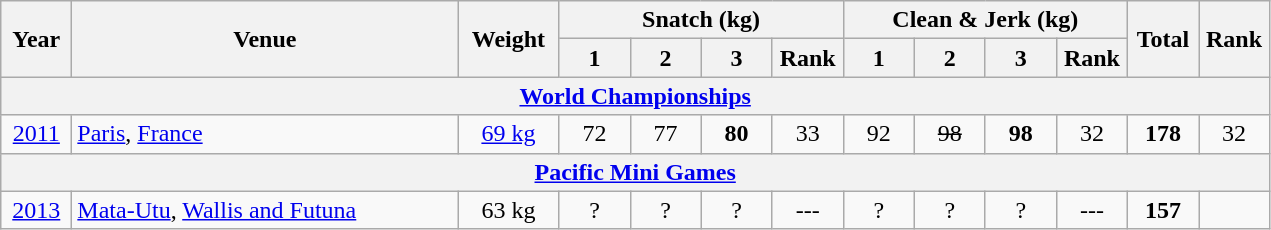<table class = "wikitable" style="text-align:center;">
<tr>
<th rowspan=2 width=40>Year</th>
<th rowspan=2 width=250>Venue</th>
<th rowspan=2 width=60>Weight</th>
<th colspan=4>Snatch (kg)</th>
<th colspan=4>Clean & Jerk (kg)</th>
<th rowspan=2 width=40>Total</th>
<th rowspan=2 width=40>Rank</th>
</tr>
<tr>
<th width=40>1</th>
<th width=40>2</th>
<th width=40>3</th>
<th width=40>Rank</th>
<th width=40>1</th>
<th width=40>2</th>
<th width=40>3</th>
<th width=40>Rank</th>
</tr>
<tr>
<th colspan=13><a href='#'>World Championships</a></th>
</tr>
<tr>
<td><a href='#'>2011</a></td>
<td align=left> <a href='#'>Paris</a>, <a href='#'>France</a></td>
<td><a href='#'>69 kg</a></td>
<td>72</td>
<td>77</td>
<td><strong>80</strong></td>
<td>33</td>
<td>92</td>
<td><s> 98</s></td>
<td><strong>98</strong></td>
<td>32</td>
<td><strong>178</strong></td>
<td>32</td>
</tr>
<tr>
<th colspan=13><a href='#'>Pacific Mini Games</a></th>
</tr>
<tr>
<td><a href='#'>2013</a></td>
<td align=left> <a href='#'>Mata-Utu</a>, <a href='#'>Wallis and Futuna</a></td>
<td>63 kg</td>
<td>?</td>
<td>?</td>
<td>?</td>
<td>---</td>
<td>?</td>
<td>?</td>
<td>?</td>
<td>---</td>
<td><strong>157</strong></td>
<td></td>
</tr>
</table>
